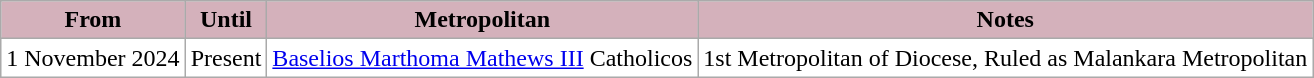<table class="wikitable">
<tr>
<th style="background-color: #D4B1BB;">From</th>
<th style="background-color: #D4B1BB;">Until</th>
<th style="background-color: #D4B1BB;">Metropolitan</th>
<th style="background-color: #D4B1BB;">Notes</th>
</tr>
<tr valign="top" style="background-color: white;">
<td style="text-align: center;">1 November 2024</td>
<td style="text-align: center;">Present</td>
<td><a href='#'>Baselios Marthoma Mathews III</a> Catholicos</td>
<td>1st Metropolitan of Diocese, Ruled  as Malankara Metropolitan</td>
</tr>
</table>
